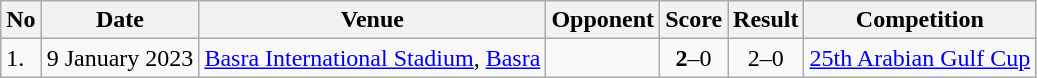<table class="wikitable" style="font-size:100%;">
<tr>
<th>No</th>
<th>Date</th>
<th>Venue</th>
<th>Opponent</th>
<th>Score</th>
<th>Result</th>
<th>Competition</th>
</tr>
<tr>
<td>1.</td>
<td>9 January 2023</td>
<td><a href='#'>Basra International Stadium</a>, <a href='#'>Basra</a></td>
<td></td>
<td align="center"><strong>2</strong>–0</td>
<td align="center">2–0</td>
<td><a href='#'>25th Arabian Gulf Cup</a></td>
</tr>
</table>
